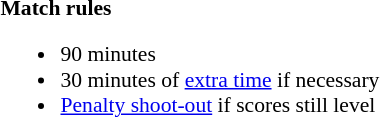<table style="width:100%;font-size:90%">
<tr>
<td style="width:60%;vertical-align:top"><br><strong>Match rules</strong><ul><li>90 minutes</li><li>30 minutes of <a href='#'>extra time</a> if necessary</li><li><a href='#'>Penalty shoot-out</a> if scores still level</li></ul></td>
</tr>
</table>
